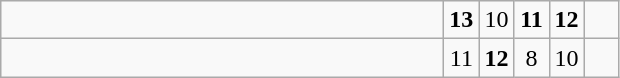<table class="wikitable">
<tr>
<td style="width:18em"><strong></strong></td>
<td align=center style="width:1em"><strong>13</strong></td>
<td align=center style="width:1em">10</td>
<td align=center style="width:1em"><strong>11</strong></td>
<td align=center style="width:1em"><strong>12</strong></td>
<td align=center style="width:1em"></td>
</tr>
<tr>
<td style="width:18em"></td>
<td align=center style="width:1em">11</td>
<td align=center style="width:1em"><strong>12</strong></td>
<td align=center style="width:1em">8</td>
<td align=center style="width:1em">10</td>
<td align=center style="width:1em"></td>
</tr>
</table>
